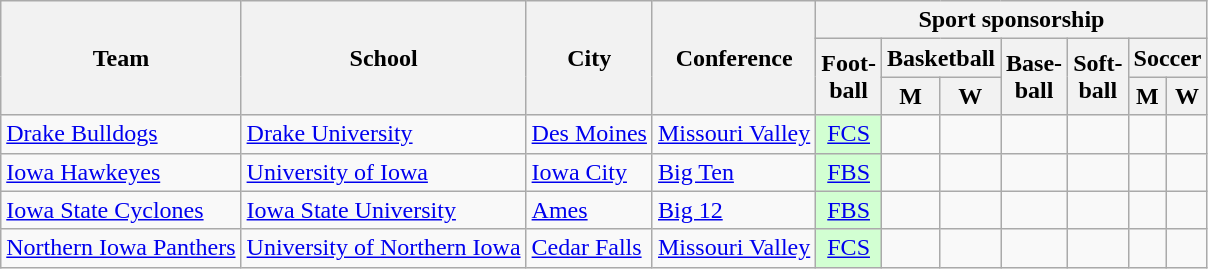<table class="sortable wikitable">
<tr>
<th rowspan=3>Team</th>
<th rowspan=3>School</th>
<th rowspan=3>City</th>
<th rowspan=3>Conference</th>
<th colspan=7>Sport sponsorship</th>
</tr>
<tr>
<th rowspan=2>Foot-<br>ball</th>
<th colspan=2>Basketball</th>
<th rowspan=2>Base-<br>ball</th>
<th rowspan=2>Soft-<br>ball</th>
<th colspan=2>Soccer</th>
</tr>
<tr>
<th>M</th>
<th>W</th>
<th>M</th>
<th>W</th>
</tr>
<tr>
<td><a href='#'>Drake Bulldogs</a></td>
<td><a href='#'>Drake University</a></td>
<td><a href='#'>Des Moines</a></td>
<td><a href='#'>Missouri Valley</a></td>
<td style="background:#D2FFD2; text-align:center"><a href='#'>FCS</a> </td>
<td></td>
<td></td>
<td></td>
<td></td>
<td></td>
<td></td>
</tr>
<tr>
<td><a href='#'>Iowa Hawkeyes</a></td>
<td><a href='#'>University of Iowa</a></td>
<td><a href='#'>Iowa City</a></td>
<td><a href='#'>Big Ten</a></td>
<td style="background:#D2FFD2; text-align:center"><a href='#'>FBS</a></td>
<td></td>
<td></td>
<td></td>
<td></td>
<td></td>
<td></td>
</tr>
<tr>
<td><a href='#'>Iowa State Cyclones</a></td>
<td><a href='#'>Iowa State University</a></td>
<td><a href='#'>Ames</a></td>
<td><a href='#'>Big 12</a></td>
<td style="background:#D2FFD2; text-align:center"><a href='#'>FBS</a></td>
<td></td>
<td></td>
<td></td>
<td></td>
<td></td>
<td></td>
</tr>
<tr>
<td><a href='#'>Northern Iowa Panthers</a></td>
<td><a href='#'>University of Northern Iowa</a></td>
<td><a href='#'>Cedar Falls</a></td>
<td><a href='#'>Missouri Valley</a></td>
<td style="background:#D2FFD2; text-align:center"><a href='#'>FCS</a> </td>
<td></td>
<td></td>
<td></td>
<td></td>
<td></td>
<td></td>
</tr>
</table>
